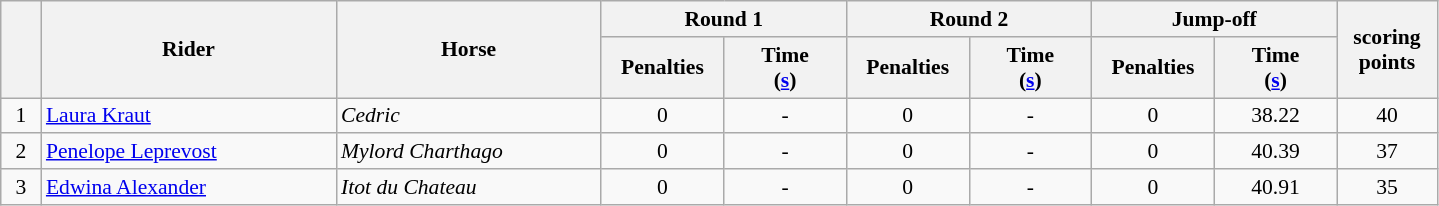<table class="wikitable" style="font-size: 90%">
<tr>
<th rowspan=2 width=20></th>
<th rowspan=2 width=190>Rider</th>
<th rowspan=2 width=170>Horse</th>
<th colspan=2>Round 1</th>
<th colspan=2>Round 2</th>
<th colspan=2>Jump-off</th>
<th rowspan=2 width=60>scoring<br>points</th>
</tr>
<tr>
<th width=75>Penalties</th>
<th width=75>Time<br>(<a href='#'>s</a>)</th>
<th width=75>Penalties</th>
<th width=75>Time<br>(<a href='#'>s</a>)</th>
<th width=75>Penalties</th>
<th width=75>Time<br>(<a href='#'>s</a>)</th>
</tr>
<tr>
<td align=center>1</td>
<td> <a href='#'>Laura Kraut</a></td>
<td><em>Cedric</em></td>
<td align=center>0</td>
<td align=center>-</td>
<td align=center>0</td>
<td align=center>-</td>
<td align=center>0</td>
<td align=center>38.22</td>
<td align=center>40</td>
</tr>
<tr>
<td align=center>2</td>
<td> <a href='#'>Penelope Leprevost</a></td>
<td><em>Mylord Charthago</em></td>
<td align=center>0</td>
<td align=center>-</td>
<td align=center>0</td>
<td align=center>-</td>
<td align=center>0</td>
<td align=center>40.39</td>
<td align=center>37</td>
</tr>
<tr>
<td align=center>3</td>
<td> <a href='#'>Edwina Alexander</a></td>
<td><em>Itot du Chateau</em></td>
<td align=center>0</td>
<td align=center>-</td>
<td align=center>0</td>
<td align=center>-</td>
<td align=center>0</td>
<td align=center>40.91</td>
<td align=center>35</td>
</tr>
</table>
